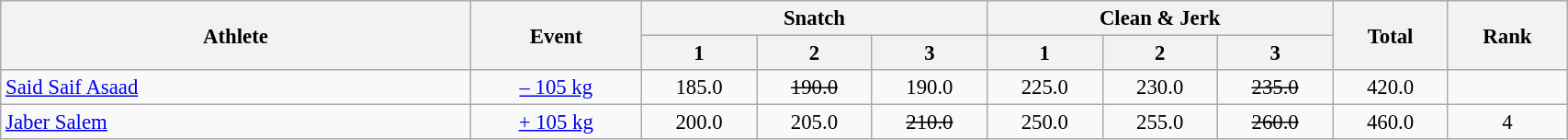<table class=wikitable style="font-size:95%" width="90%">
<tr>
<th rowspan="2">Athlete</th>
<th rowspan="2">Event</th>
<th colspan="3">Snatch</th>
<th colspan="3">Clean & Jerk</th>
<th rowspan="2">Total</th>
<th rowspan="2">Rank</th>
</tr>
<tr>
<th>1</th>
<th>2</th>
<th>3</th>
<th>1</th>
<th>2</th>
<th>3</th>
</tr>
<tr>
<td width=30%><a href='#'>Said Saif Asaad</a></td>
<td align=center><a href='#'>– 105 kg</a></td>
<td align=center>185.0</td>
<td align=center><s>190.0</s></td>
<td align=center>190.0</td>
<td align=center>225.0</td>
<td align=center>230.0</td>
<td align=center><s>235.0</s></td>
<td align=center>420.0</td>
<td align=center></td>
</tr>
<tr>
<td width=30%><a href='#'>Jaber Salem</a></td>
<td align=center><a href='#'>+ 105 kg</a></td>
<td align=center>200.0</td>
<td align=center>205.0</td>
<td align=center><s>210.0</s></td>
<td align=center>250.0</td>
<td align=center>255.0</td>
<td align=center><s>260.0</s></td>
<td align=center>460.0</td>
<td align=center>4</td>
</tr>
</table>
